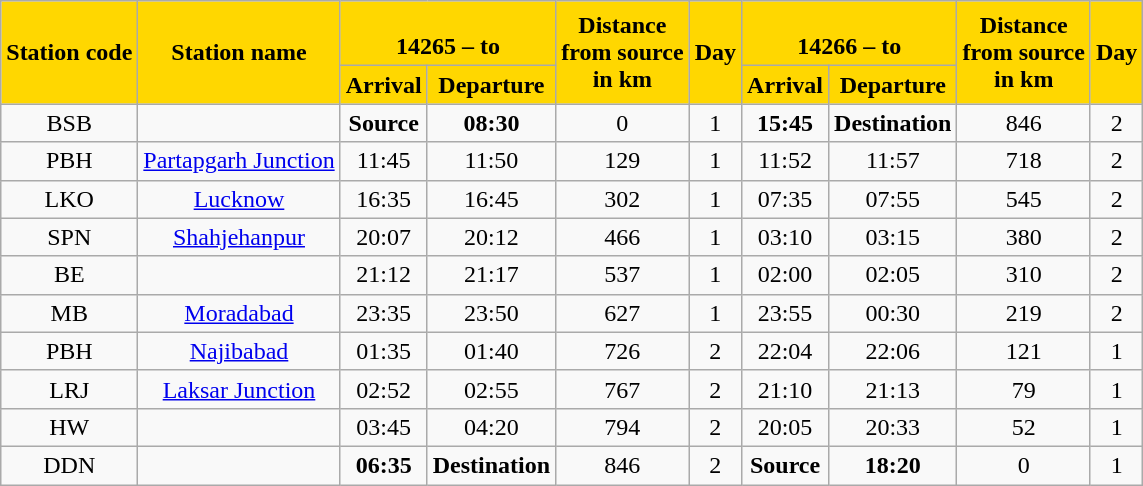<table class="wikitable plainrowheaders unsortable" style="text-align:center">
<tr>
<th scope="col" rowspan="2" style="background:gold;">Station code</th>
<th scope="col" rowspan="2" style="background:gold;">Station name</th>
<th scope="col" colspan="2" style="background:gold;"><br><strong>14265 –  to </strong></th>
<th scope="col" rowspan="2" style="background:gold;">Distance<br> from source <br>in km</th>
<th scope="col" rowspan="2" style="background:gold;">Day</th>
<th scope="col" colspan="2" style="background:gold;"><br><strong>14266 –  to </strong></th>
<th scope="col" rowspan="2" style="background:gold;">Distance<br> from source <br>in km</th>
<th scope="col" rowspan="2" style="background:gold;">Day</th>
</tr>
<tr>
<th scope="col" colspan="1" style="background:gold;">Arrival</th>
<th scope="col" colspan="1" style="background:gold;">Departure</th>
<th scope="col" colspan="1" style="background:gold;">Arrival</th>
<th scope="col" colspan="1" style="background:gold;">Departure</th>
</tr>
<tr>
<td valign="center">BSB</td>
<td valign="center"></td>
<td valign="center"><strong>Source</strong></td>
<td valign="center"><strong>08:30</strong></td>
<td valign="center">0</td>
<td valign="center">1</td>
<td valign="center"><strong>15:45</strong></td>
<td valign="center"><strong>Destination</strong></td>
<td valign="center">846</td>
<td valign="center">2</td>
</tr>
<tr>
<td valign="center">PBH</td>
<td valign="center"><a href='#'>Partapgarh Junction</a></td>
<td valign="center">11:45</td>
<td valign="center">11:50</td>
<td valign="center">129</td>
<td valign="center">1</td>
<td valign="center">11:52</td>
<td valign="center">11:57</td>
<td valign="center">718</td>
<td valign="center">2</td>
</tr>
<tr>
<td valign="center">LKO</td>
<td valign="center"><a href='#'>Lucknow</a></td>
<td valign="center">16:35</td>
<td valign="center">16:45</td>
<td valign="center">302</td>
<td valign="center">1</td>
<td valign="center">07:35</td>
<td valign="center">07:55</td>
<td valign="center">545</td>
<td valign="center">2</td>
</tr>
<tr>
<td valign="center">SPN</td>
<td valign="center"><a href='#'>Shahjehanpur</a></td>
<td valign="center">20:07</td>
<td valign="center">20:12</td>
<td valign="center">466</td>
<td valign="center">1</td>
<td valign="center">03:10</td>
<td valign="center">03:15</td>
<td valign="center">380</td>
<td valign="center">2</td>
</tr>
<tr>
<td valign="center">BE</td>
<td valign="center"></td>
<td valign="center">21:12</td>
<td valign="center">21:17</td>
<td valign="center">537</td>
<td valign="center">1</td>
<td valign="center">02:00</td>
<td valign="center">02:05</td>
<td valign="center">310</td>
<td valign="center">2</td>
</tr>
<tr>
<td valign="center">MB</td>
<td valign="center"><a href='#'>Moradabad</a></td>
<td valign="center">23:35</td>
<td valign="center">23:50</td>
<td valign="center">627</td>
<td valign="center">1</td>
<td valign="center">23:55</td>
<td valign="center">00:30</td>
<td valign="center">219</td>
<td valign="center">2</td>
</tr>
<tr>
<td valign="center">PBH</td>
<td valign="center"><a href='#'>Najibabad</a></td>
<td valign="center">01:35</td>
<td valign="center">01:40</td>
<td valign="center">726</td>
<td valign="center">2</td>
<td valign="center">22:04</td>
<td valign="center">22:06</td>
<td valign="center">121</td>
<td valign="center">1</td>
</tr>
<tr>
<td valign="center">LRJ</td>
<td valign="center"><a href='#'>Laksar Junction</a></td>
<td valign="center">02:52</td>
<td valign="center">02:55</td>
<td valign="center">767</td>
<td valign="center">2</td>
<td valign="center">21:10</td>
<td valign="center">21:13</td>
<td valign="center">79</td>
<td valign="center">1</td>
</tr>
<tr>
<td valign="center">HW</td>
<td valign="center"></td>
<td valign="center">03:45</td>
<td valign="center">04:20</td>
<td valign="center">794</td>
<td valign="center">2</td>
<td valign="center">20:05</td>
<td valign="center">20:33</td>
<td valign="center">52</td>
<td valign="center">1</td>
</tr>
<tr>
<td valign="center">DDN</td>
<td valign="center"></td>
<td valign="center"><strong>06:35</strong></td>
<td valign="center"><strong>Destination</strong></td>
<td valign="center">846</td>
<td valign="center">2</td>
<td valign="center"><strong>Source</strong></td>
<td valign="center"><strong>18:20</strong></td>
<td valign="center">0</td>
<td valign="center">1</td>
</tr>
</table>
